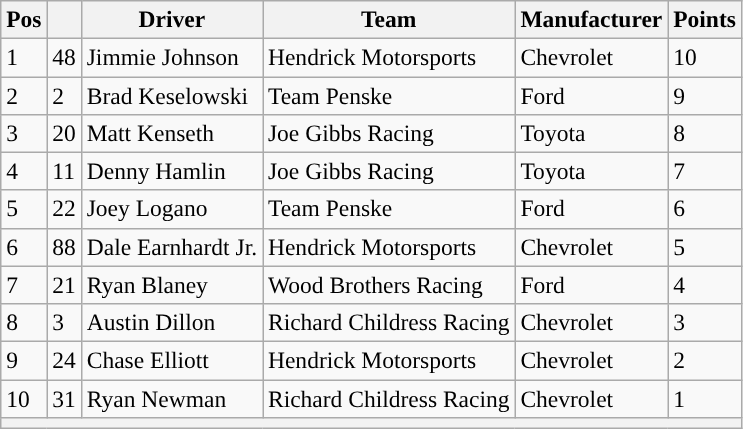<table class="wikitable" style="font-size:98%">
<tr>
<th>Pos</th>
<th></th>
<th>Driver</th>
<th>Team</th>
<th>Manufacturer</th>
<th>Points</th>
</tr>
<tr>
<td>1</td>
<td>48</td>
<td>Jimmie Johnson</td>
<td>Hendrick Motorsports</td>
<td>Chevrolet</td>
<td>10</td>
</tr>
<tr>
<td>2</td>
<td>2</td>
<td>Brad Keselowski</td>
<td>Team Penske</td>
<td>Ford</td>
<td>9</td>
</tr>
<tr>
<td>3</td>
<td>20</td>
<td>Matt Kenseth</td>
<td>Joe Gibbs Racing</td>
<td>Toyota</td>
<td>8</td>
</tr>
<tr>
<td>4</td>
<td>11</td>
<td>Denny Hamlin</td>
<td>Joe Gibbs Racing</td>
<td>Toyota</td>
<td>7</td>
</tr>
<tr>
<td>5</td>
<td>22</td>
<td>Joey Logano</td>
<td>Team Penske</td>
<td>Ford</td>
<td>6</td>
</tr>
<tr>
<td>6</td>
<td>88</td>
<td>Dale Earnhardt Jr.</td>
<td>Hendrick Motorsports</td>
<td>Chevrolet</td>
<td>5</td>
</tr>
<tr>
<td>7</td>
<td>21</td>
<td>Ryan Blaney</td>
<td>Wood Brothers Racing</td>
<td>Ford</td>
<td>4</td>
</tr>
<tr>
<td>8</td>
<td>3</td>
<td>Austin Dillon</td>
<td>Richard Childress Racing</td>
<td>Chevrolet</td>
<td>3</td>
</tr>
<tr>
<td>9</td>
<td>24</td>
<td>Chase Elliott</td>
<td>Hendrick Motorsports</td>
<td>Chevrolet</td>
<td>2</td>
</tr>
<tr>
<td>10</td>
<td>31</td>
<td>Ryan Newman</td>
<td>Richard Childress Racing</td>
<td>Chevrolet</td>
<td>1</td>
</tr>
<tr>
<th colspan="6"></th>
</tr>
</table>
